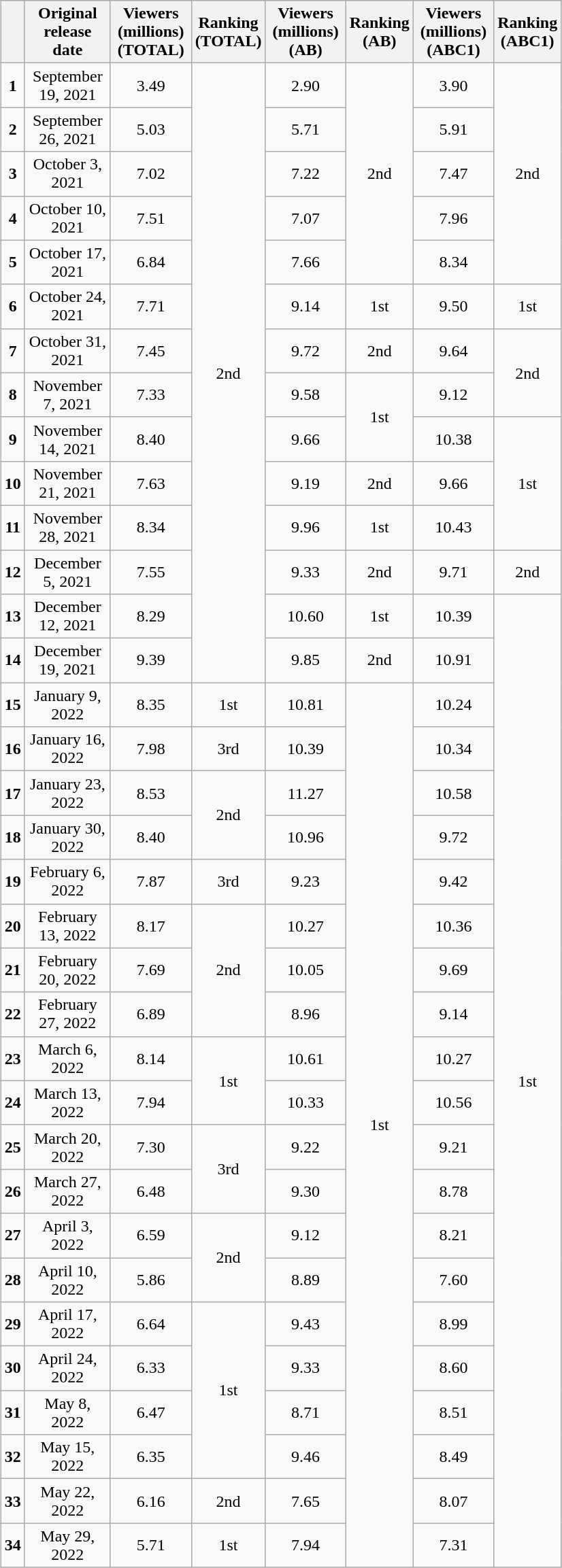<table class="wikitable" style="margin-left:auto; margin-right:auto; width:550px; text-align:center">
<tr>
<th></th>
<th>Original release date</th>
<th>Viewers (millions)<br>(TOTAL)</th>
<th>Ranking<br>(TOTAL)</th>
<th>Viewers (millions)<br>(AB)</th>
<th>Ranking<br>(AB)</th>
<th>Viewers (millions)<br>(ABC1)</th>
<th>Ranking<br>(ABC1)</th>
</tr>
<tr>
<td><strong>1</strong></td>
<td>September 19, 2021</td>
<td>3.49</td>
<td rowspan="14">2nd</td>
<td>2.90</td>
<td rowspan="5">2nd</td>
<td>3.90</td>
<td rowspan="5">2nd</td>
</tr>
<tr>
<td><strong>2</strong></td>
<td>September 26, 2021</td>
<td>5.03</td>
<td>5.71</td>
<td>5.91</td>
</tr>
<tr>
<td><strong>3</strong></td>
<td>October 3, 2021</td>
<td>7.02</td>
<td>7.22</td>
<td>7.47</td>
</tr>
<tr>
<td><strong>4</strong></td>
<td>October 10, 2021</td>
<td>7.51</td>
<td>7.07</td>
<td>7.96</td>
</tr>
<tr>
<td><strong>5</strong></td>
<td>October 17, 2021</td>
<td>6.84</td>
<td>7.66</td>
<td>8.34</td>
</tr>
<tr>
<td><strong>6</strong></td>
<td>October 24, 2021</td>
<td>7.71</td>
<td>9.14</td>
<td>1st</td>
<td>9.50</td>
<td>1st</td>
</tr>
<tr>
<td><strong>7</strong></td>
<td>October 31, 2021</td>
<td>7.45</td>
<td>9.72</td>
<td>2nd</td>
<td>9.64</td>
<td rowspan="2">2nd</td>
</tr>
<tr>
<td><strong>8</strong></td>
<td>November 7, 2021</td>
<td>7.33</td>
<td>9.58</td>
<td rowspan="2">1st</td>
<td>9.12</td>
</tr>
<tr>
<td><strong>9</strong></td>
<td>November 14, 2021</td>
<td>8.40</td>
<td>9.66</td>
<td>10.38</td>
<td rowspan="3">1st</td>
</tr>
<tr>
<td><strong>10</strong></td>
<td>November 21, 2021</td>
<td>7.63</td>
<td>9.19</td>
<td>2nd</td>
<td>9.66</td>
</tr>
<tr>
<td><strong>11</strong></td>
<td>November 28, 2021</td>
<td>8.34</td>
<td>9.96</td>
<td>1st</td>
<td>10.43</td>
</tr>
<tr>
<td><strong>12</strong></td>
<td>December 5, 2021</td>
<td>7.55</td>
<td>9.33</td>
<td>2nd</td>
<td>9.71</td>
<td>2nd</td>
</tr>
<tr>
<td><strong>13</strong></td>
<td>December 12, 2021</td>
<td>8.29</td>
<td>10.60</td>
<td>1st</td>
<td>10.39</td>
<td rowspan="22">1st</td>
</tr>
<tr>
<td><strong>14</strong></td>
<td>December 19, 2021</td>
<td>9.39</td>
<td>9.85</td>
<td>2nd</td>
<td>10.91</td>
</tr>
<tr>
<td><strong>15</strong></td>
<td>January 9, 2022</td>
<td>8.35</td>
<td>1st</td>
<td>10.81</td>
<td rowspan="20">1st</td>
<td>10.24</td>
</tr>
<tr>
<td><strong>16</strong></td>
<td>January 16, 2022</td>
<td>7.98</td>
<td>3rd</td>
<td>10.39</td>
<td>10.34</td>
</tr>
<tr>
<td><strong>17</strong></td>
<td>January 23, 2022</td>
<td>8.53</td>
<td rowspan="2">2nd</td>
<td>11.27</td>
<td>10.58</td>
</tr>
<tr>
<td><strong>18</strong></td>
<td>January 30, 2022</td>
<td>8.40</td>
<td>10.96</td>
<td>9.72</td>
</tr>
<tr>
<td><strong>19</strong></td>
<td>February 6, 2022</td>
<td>7.87</td>
<td>3rd</td>
<td>9.23</td>
<td>9.42</td>
</tr>
<tr>
<td><strong>20</strong></td>
<td>February 13, 2022</td>
<td>8.17</td>
<td rowspan="3">2nd</td>
<td>10.27</td>
<td>10.36</td>
</tr>
<tr>
<td><strong>21</strong></td>
<td>February 20, 2022</td>
<td>7.69</td>
<td>10.05</td>
<td>9.69</td>
</tr>
<tr>
<td><strong>22</strong></td>
<td>February 27, 2022</td>
<td>6.89</td>
<td>8.96</td>
<td>9.14</td>
</tr>
<tr>
<td><strong>23</strong></td>
<td>March 6, 2022</td>
<td>8.14</td>
<td rowspan="2">1st</td>
<td>10.61</td>
<td>10.27</td>
</tr>
<tr>
<td><strong>24</strong></td>
<td>March 13, 2022</td>
<td>7.94</td>
<td>10.33</td>
<td>10.56</td>
</tr>
<tr>
<td><strong>25</strong></td>
<td>March 20, 2022</td>
<td>7.30</td>
<td rowspan="2">3rd</td>
<td>9.22</td>
<td>9.21</td>
</tr>
<tr>
<td><strong>26</strong></td>
<td>March 27, 2022</td>
<td>6.48</td>
<td>9.30</td>
<td>8.78</td>
</tr>
<tr>
<td><strong>27</strong></td>
<td>April 3, 2022</td>
<td>6.59</td>
<td rowspan="2">2nd</td>
<td>9.12</td>
<td>8.21</td>
</tr>
<tr>
<td><strong>28</strong></td>
<td>April 10, 2022</td>
<td>5.86</td>
<td>8.89</td>
<td>7.60</td>
</tr>
<tr>
<td><strong>29</strong></td>
<td>April 17, 2022</td>
<td>6.64</td>
<td rowspan="4">1st</td>
<td>9.43</td>
<td>8.99</td>
</tr>
<tr>
<td><strong>30</strong></td>
<td>April 24, 2022</td>
<td>6.33</td>
<td>9.33</td>
<td>8.60</td>
</tr>
<tr>
<td><strong>31</strong></td>
<td>May 8, 2022</td>
<td>6.47</td>
<td>8.71</td>
<td>8.51</td>
</tr>
<tr>
<td><strong>32</strong></td>
<td>May 15, 2022</td>
<td>6.35</td>
<td>9.46</td>
<td>8.49</td>
</tr>
<tr>
<td><strong>33</strong></td>
<td>May 22, 2022</td>
<td>6.16</td>
<td>2nd</td>
<td>7.65</td>
<td>8.07</td>
</tr>
<tr>
<td><strong>34</strong></td>
<td>May 29, 2022</td>
<td>5.71</td>
<td>1st</td>
<td>7.94</td>
<td>7.31</td>
</tr>
</table>
